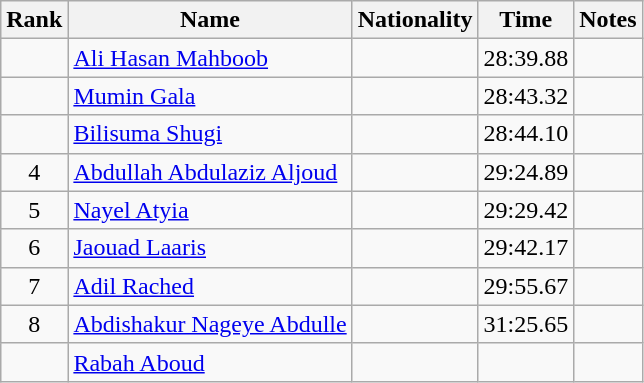<table class="wikitable sortable" style="text-align:center">
<tr>
<th>Rank</th>
<th>Name</th>
<th>Nationality</th>
<th>Time</th>
<th>Notes</th>
</tr>
<tr>
<td></td>
<td align=left><a href='#'>Ali Hasan Mahboob</a></td>
<td align=left></td>
<td>28:39.88</td>
<td></td>
</tr>
<tr>
<td></td>
<td align=left><a href='#'>Mumin Gala</a></td>
<td align=left></td>
<td>28:43.32</td>
<td></td>
</tr>
<tr>
<td></td>
<td align=left><a href='#'>Bilisuma Shugi</a></td>
<td align=left></td>
<td>28:44.10</td>
<td></td>
</tr>
<tr>
<td>4</td>
<td align=left><a href='#'>Abdullah Abdulaziz Aljoud</a></td>
<td align=left></td>
<td>29:24.89</td>
<td></td>
</tr>
<tr>
<td>5</td>
<td align=left><a href='#'>Nayel Atyia</a></td>
<td align=left></td>
<td>29:29.42</td>
<td></td>
</tr>
<tr>
<td>6</td>
<td align=left><a href='#'>Jaouad Laaris</a></td>
<td align=left></td>
<td>29:42.17</td>
<td></td>
</tr>
<tr>
<td>7</td>
<td align=left><a href='#'>Adil Rached</a></td>
<td align=left></td>
<td>29:55.67</td>
<td></td>
</tr>
<tr>
<td>8</td>
<td align=left><a href='#'>Abdishakur Nageye Abdulle</a></td>
<td align=left></td>
<td>31:25.65</td>
<td></td>
</tr>
<tr>
<td></td>
<td align=left><a href='#'>Rabah Aboud</a></td>
<td align=left></td>
<td></td>
<td></td>
</tr>
</table>
